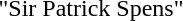<table>
<tr style=text-align:center>
<td colspan=2>"Sir Patrick Spens"</td>
</tr>
<tr style="vertical-align:top">
<td><br></td>
<td style="padding: 0em 4em 5%"><br></td>
</tr>
</table>
